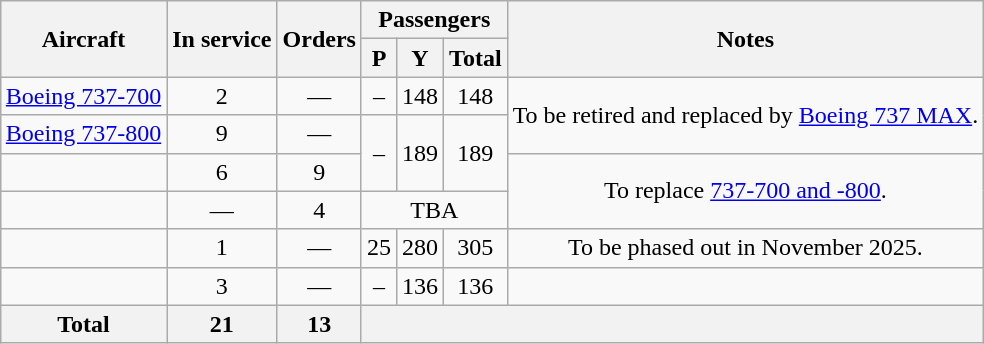<table class="wikitable" style="margin:0.5em auto; text-align:center">
<tr>
<th rowspan=2>Aircraft</th>
<th rowspan=2>In service</th>
<th rowspan=2>Orders</th>
<th colspan=3>Passengers</th>
<th rowspan=2>Notes</th>
</tr>
<tr>
<th><abbr>P</abbr></th>
<th><abbr>Y</abbr></th>
<th>Total</th>
</tr>
<tr>
<td><a href='#'>Boeing 737-700</a></td>
<td>2</td>
<td>—</td>
<td>–</td>
<td>148</td>
<td>148</td>
<td rowspan=2>To be retired and replaced by <a href='#'>Boeing 737 MAX</a>.</td>
</tr>
<tr>
<td><a href='#'>Boeing 737-800</a></td>
<td>9</td>
<td>—</td>
<td rowspan=2>–</td>
<td rowspan=2>189</td>
<td rowspan=2>189</td>
</tr>
<tr>
<td></td>
<td>6</td>
<td>9</td>
<td rowspan=2>To replace <a href='#'>737-700 and -800</a>.</td>
</tr>
<tr>
<td></td>
<td>—</td>
<td>4</td>
<td colspan=3><abbr>TBA</abbr></td>
</tr>
<tr>
<td></td>
<td>1</td>
<td>—</td>
<td>25</td>
<td>280</td>
<td>305</td>
<td>To be phased out in November 2025.</td>
</tr>
<tr>
<td></td>
<td>3</td>
<td>—</td>
<td>–</td>
<td>136</td>
<td>136</td>
<td></td>
</tr>
<tr>
<th>Total</th>
<th>21</th>
<th>13</th>
<th colspan=4></th>
</tr>
</table>
